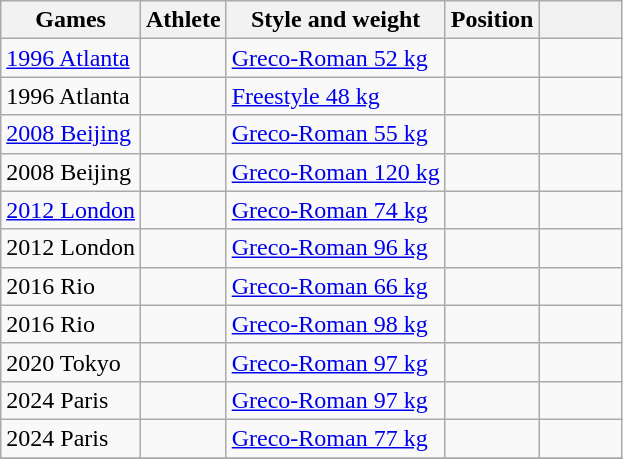<table class="wikitable sortable">
<tr>
<th>Games</th>
<th>Athlete</th>
<th>Style and weight</th>
<th>Position</th>
<th class="unsortable" style="width:3em"></th>
</tr>
<tr>
<td> <a href='#'>1996 Atlanta</a></td>
<td></td>
<td><a href='#'>Greco-Roman 52 kg</a></td>
<td></td>
<td></td>
</tr>
<tr>
<td> 1996 Atlanta</td>
<td></td>
<td><a href='#'>Freestyle 48 kg</a></td>
<td></td>
<td></td>
</tr>
<tr>
<td> <a href='#'>2008 Beijing</a></td>
<td></td>
<td><a href='#'>Greco-Roman 55 kg</a></td>
<td></td>
<td></td>
</tr>
<tr>
<td> 2008 Beijing</td>
<td></td>
<td><a href='#'>Greco-Roman 120 kg</a></td>
<td></td>
<td></td>
</tr>
<tr>
<td> <a href='#'>2012 London</a></td>
<td></td>
<td><a href='#'>Greco-Roman 74 kg</a></td>
<td></td>
<td></td>
</tr>
<tr>
<td> 2012 London</td>
<td></td>
<td><a href='#'>Greco-Roman 96 kg</a></td>
<td></td>
<td></td>
</tr>
<tr>
<td> 2016 Rio</td>
<td></td>
<td><a href='#'>Greco-Roman 66 kg</a></td>
<td></td>
<td></td>
</tr>
<tr>
<td> 2016 Rio</td>
<td></td>
<td><a href='#'>Greco-Roman 98 kg</a></td>
<td></td>
<td></td>
</tr>
<tr>
<td> 2020 Tokyo</td>
<td></td>
<td><a href='#'>Greco-Roman 97 kg</a></td>
<td></td>
<td></td>
</tr>
<tr>
<td> 2024 Paris</td>
<td></td>
<td><a href='#'>Greco-Roman 97 kg</a></td>
<td></td>
<td></td>
</tr>
<tr>
<td> 2024 Paris</td>
<td></td>
<td><a href='#'>Greco-Roman 77 kg</a></td>
<td></td>
<td></td>
</tr>
<tr>
</tr>
</table>
